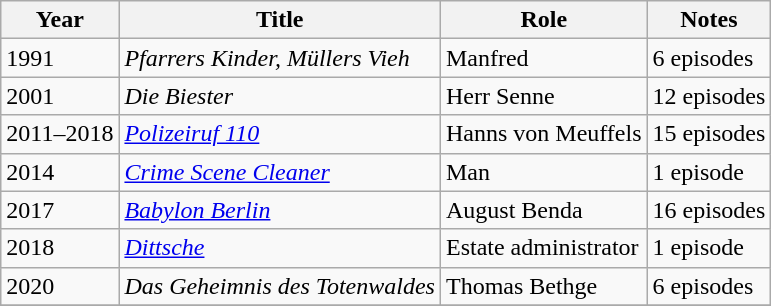<table class="wikitable sortable">
<tr>
<th>Year</th>
<th>Title</th>
<th>Role</th>
<th class="unsortable">Notes</th>
</tr>
<tr>
<td>1991</td>
<td><em>Pfarrers Kinder, Müllers Vieh</em></td>
<td>Manfred</td>
<td>6 episodes</td>
</tr>
<tr>
<td>2001</td>
<td><em>Die Biester</em></td>
<td>Herr Senne</td>
<td>12 episodes</td>
</tr>
<tr>
<td>2011–2018</td>
<td><em><a href='#'>Polizeiruf 110</a></em></td>
<td>Hanns von Meuffels</td>
<td>15 episodes</td>
</tr>
<tr>
<td>2014</td>
<td><em><a href='#'>Crime Scene Cleaner</a></em></td>
<td>Man</td>
<td>1 episode</td>
</tr>
<tr>
<td>2017</td>
<td><em><a href='#'>Babylon Berlin</a></em></td>
<td>August Benda</td>
<td>16 episodes</td>
</tr>
<tr>
<td>2018</td>
<td><em><a href='#'>Dittsche</a></em></td>
<td>Estate administrator</td>
<td>1 episode</td>
</tr>
<tr>
<td>2020</td>
<td><em>Das Geheimnis des Totenwaldes</em></td>
<td>Thomas Bethge</td>
<td>6 episodes</td>
</tr>
<tr>
</tr>
</table>
